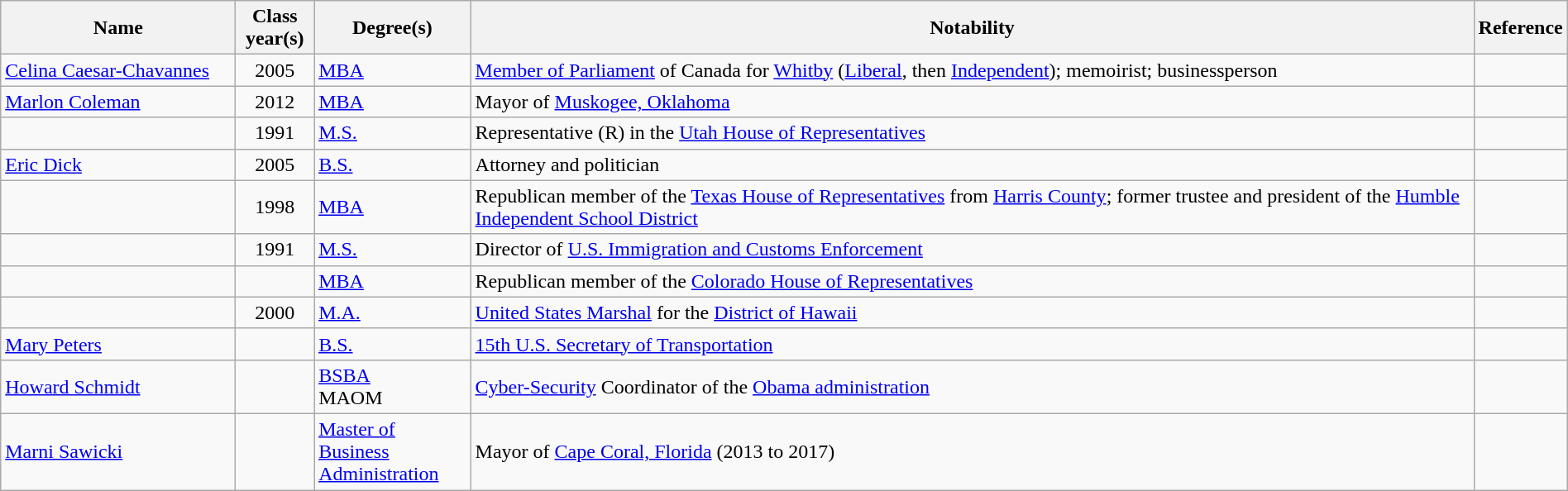<table class="wikitable sortable" style="width:100%">
<tr>
<th width="15%">Name</th>
<th width="5%">Class year(s)</th>
<th width="10%">Degree(s)</th>
<th width="*" class="unsortable">Notability</th>
<th width="5%" class="unsortable">Reference</th>
</tr>
<tr>
<td><a href='#'>Celina Caesar-Chavannes</a></td>
<td align="center">2005</td>
<td><a href='#'>MBA</a></td>
<td><a href='#'>Member of Parliament</a> of Canada for <a href='#'>Whitby</a> (<a href='#'>Liberal</a>, then <a href='#'>Independent</a>); memoirist; businessperson</td>
<td align="center"></td>
</tr>
<tr>
<td><a href='#'>Marlon Coleman</a></td>
<td align="center">2012</td>
<td><a href='#'>MBA</a></td>
<td>Mayor of <a href='#'>Muskogee, Oklahoma</a></td>
<td align="center"></td>
</tr>
<tr>
<td></td>
<td align="center">1991</td>
<td><a href='#'>M.S.</a></td>
<td>Representative (R) in the <a href='#'>Utah House of Representatives</a></td>
<td align="center"></td>
</tr>
<tr>
<td><a href='#'>Eric Dick</a></td>
<td align="center">2005</td>
<td><a href='#'>B.S.</a></td>
<td>Attorney and politician</td>
<td align="center"></td>
</tr>
<tr>
<td></td>
<td align="center">1998</td>
<td><a href='#'>MBA</a></td>
<td>Republican member of the <a href='#'>Texas House of Representatives</a> from <a href='#'>Harris County</a>; former trustee and president of the <a href='#'>Humble Independent School District</a></td>
<td align="center"></td>
</tr>
<tr>
<td></td>
<td align="center">1991</td>
<td><a href='#'>M.S.</a></td>
<td>Director of <a href='#'>U.S. Immigration and Customs Enforcement</a></td>
<td align="center"></td>
</tr>
<tr>
<td></td>
<td></td>
<td><a href='#'>MBA</a></td>
<td>Republican member of the <a href='#'>Colorado House of Representatives</a></td>
<td align="center"></td>
</tr>
<tr>
<td></td>
<td align="center">2000</td>
<td><a href='#'>M.A.</a></td>
<td><a href='#'>United States Marshal</a> for the <a href='#'>District of Hawaii</a></td>
<td align="center"></td>
</tr>
<tr>
<td><a href='#'>Mary Peters</a></td>
<td align="center"></td>
<td><a href='#'>B.S.</a></td>
<td><a href='#'>15th U.S. Secretary of Transportation</a></td>
<td align="center"></td>
</tr>
<tr>
<td><a href='#'>Howard Schmidt</a></td>
<td align="center"></td>
<td><a href='#'>BSBA</a><br>MAOM</td>
<td><a href='#'>Cyber-Security</a> Coordinator of the <a href='#'>Obama administration</a></td>
<td align="center"></td>
</tr>
<tr>
<td><a href='#'>Marni Sawicki</a></td>
<td align="center"></td>
<td><a href='#'>Master of Business Administration</a></td>
<td>Mayor of <a href='#'>Cape Coral, Florida</a> (2013 to 2017)</td>
<td align="center"></td>
</tr>
</table>
